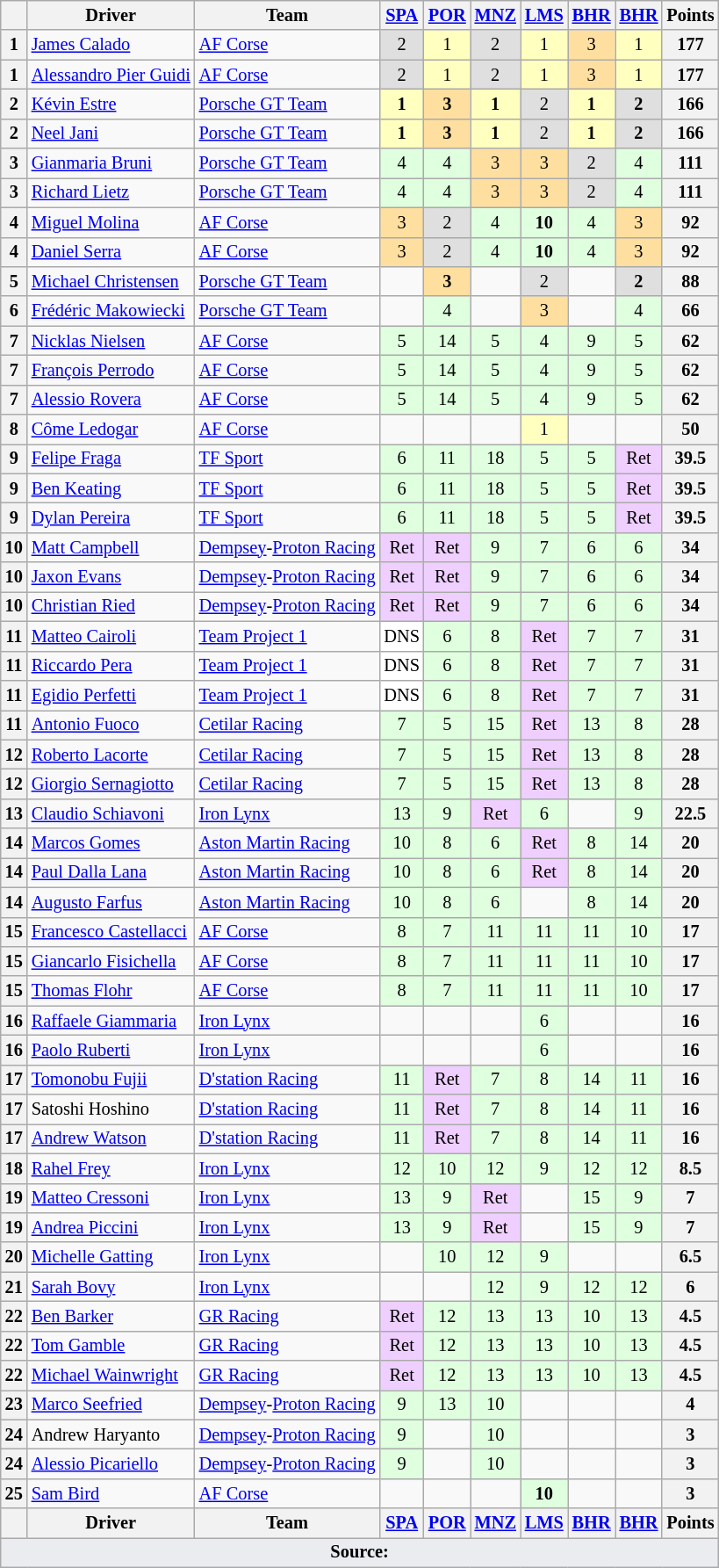<table class="wikitable" style="font-size:85%; text-align:center;">
<tr>
<th></th>
<th>Driver</th>
<th>Team</th>
<th><a href='#'>SPA</a><br></th>
<th><a href='#'>POR</a><br></th>
<th><a href='#'>MNZ</a><br></th>
<th><a href='#'>LMS</a><br></th>
<th><a href='#'>BHR</a><br></th>
<th><a href='#'>BHR</a><br></th>
<th>Points</th>
</tr>
<tr>
<th>1</th>
<td align=left> <a href='#'>James Calado</a></td>
<td align=left> <a href='#'>AF Corse</a></td>
<td style="background:#dfdfdf;">2</td>
<td style="background:#ffffbf;">1</td>
<td style="background:#dfdfdf;">2</td>
<td style="background:#ffffbf;">1</td>
<td style="background:#ffdf9f;">3</td>
<td style="background:#ffffbf;">1</td>
<th>177</th>
</tr>
<tr>
<th>1</th>
<td align=left> <a href='#'>Alessandro Pier Guidi</a></td>
<td align=left> <a href='#'>AF Corse</a></td>
<td style="background:#dfdfdf;">2</td>
<td style="background:#ffffbf;">1</td>
<td style="background:#dfdfdf;">2</td>
<td style="background:#ffffbf;">1</td>
<td style="background:#ffdf9f;">3</td>
<td style="background:#ffffbf;">1</td>
<th>177</th>
</tr>
<tr>
<th>2</th>
<td align=left> <a href='#'>Kévin Estre</a></td>
<td align=left> <a href='#'>Porsche GT Team</a></td>
<td style="background:#ffffbf;"><strong>1</strong></td>
<td style="background:#ffdf9f;"><strong>3</strong></td>
<td style="background:#ffffbf;"><strong>1</strong></td>
<td style="background:#dfdfdf;">2</td>
<td style="background:#ffffbf;"><strong>1</strong></td>
<td style="background:#dfdfdf;"><strong>2</strong></td>
<th>166</th>
</tr>
<tr>
<th>2</th>
<td align=left> <a href='#'>Neel Jani</a></td>
<td align=left> <a href='#'>Porsche GT Team</a></td>
<td style="background:#ffffbf;"><strong>1</strong></td>
<td style="background:#ffdf9f;"><strong>3</strong></td>
<td style="background:#ffffbf;"><strong>1</strong></td>
<td style="background:#dfdfdf;">2</td>
<td style="background:#ffffbf;"><strong>1</strong></td>
<td style="background:#dfdfdf;"><strong>2</strong></td>
<th>166</th>
</tr>
<tr>
<th>3</th>
<td align=left> <a href='#'>Gianmaria Bruni</a></td>
<td align=left> <a href='#'>Porsche GT Team</a></td>
<td style="background:#dfffdf;">4</td>
<td style="background:#dfffdf;">4</td>
<td style="background:#ffdf9f;">3</td>
<td style="background:#ffdf9f;">3</td>
<td style="background:#dfdfdf;">2</td>
<td style="background:#dfffdf;">4</td>
<th>111</th>
</tr>
<tr>
<th>3</th>
<td align=left> <a href='#'>Richard Lietz</a></td>
<td align=left> <a href='#'>Porsche GT Team</a></td>
<td style="background:#dfffdf;">4</td>
<td style="background:#dfffdf;">4</td>
<td style="background:#ffdf9f;">3</td>
<td style="background:#ffdf9f;">3</td>
<td style="background:#dfdfdf;">2</td>
<td style="background:#dfffdf;">4</td>
<th>111</th>
</tr>
<tr>
<th>4</th>
<td align=left> <a href='#'>Miguel Molina</a></td>
<td align=left> <a href='#'>AF Corse</a></td>
<td style="background:#ffdf9f;">3</td>
<td style="background:#dfdfdf;">2</td>
<td style="background:#dfffdf;">4</td>
<td style="background:#dfffdf;"><strong>10</strong></td>
<td style="background:#dfffdf;">4</td>
<td style="background:#ffdf9f;">3</td>
<th>92</th>
</tr>
<tr>
<th>4</th>
<td align=left> <a href='#'>Daniel Serra</a></td>
<td align=left> <a href='#'>AF Corse</a></td>
<td style="background:#ffdf9f;">3</td>
<td style="background:#dfdfdf;">2</td>
<td style="background:#dfffdf;">4</td>
<td style="background:#dfffdf;"><strong>10</strong></td>
<td style="background:#dfffdf;">4</td>
<td style="background:#ffdf9f;">3</td>
<th>92</th>
</tr>
<tr>
<th>5</th>
<td align=left> <a href='#'>Michael Christensen</a></td>
<td align=left> <a href='#'>Porsche GT Team</a></td>
<td></td>
<td style="background:#ffdf9f;"><strong>3</strong></td>
<td></td>
<td style="background:#dfdfdf;">2</td>
<td></td>
<td style="background:#dfdfdf;"><strong>2</strong></td>
<th>88</th>
</tr>
<tr>
<th>6</th>
<td align=left> <a href='#'>Frédéric Makowiecki</a></td>
<td align=left> <a href='#'>Porsche GT Team</a></td>
<td></td>
<td style="background:#dfffdf;">4</td>
<td></td>
<td style="background:#ffdf9f;">3</td>
<td></td>
<td style="background:#dfffdf;">4</td>
<th>66</th>
</tr>
<tr>
<th>7</th>
<td align=left> <a href='#'>Nicklas Nielsen</a></td>
<td align=left> <a href='#'>AF Corse</a></td>
<td style="background:#dfffdf;">5</td>
<td style="background:#dfffdf;">14</td>
<td style="background:#dfffdf;">5</td>
<td style="background:#dfffdf;">4</td>
<td style="background:#dfffdf;">9</td>
<td style="background:#dfffdf;">5</td>
<th>62</th>
</tr>
<tr>
<th>7</th>
<td align=left> <a href='#'>François Perrodo</a></td>
<td align=left> <a href='#'>AF Corse</a></td>
<td style="background:#dfffdf;">5</td>
<td style="background:#dfffdf;">14</td>
<td style="background:#dfffdf;">5</td>
<td style="background:#dfffdf;">4</td>
<td style="background:#dfffdf;">9</td>
<td style="background:#dfffdf;">5</td>
<th>62</th>
</tr>
<tr>
<th>7</th>
<td align=left> <a href='#'>Alessio Rovera</a></td>
<td align=left> <a href='#'>AF Corse</a></td>
<td style="background:#dfffdf;">5</td>
<td style="background:#dfffdf;">14</td>
<td style="background:#dfffdf;">5</td>
<td style="background:#dfffdf;">4</td>
<td style="background:#dfffdf;">9</td>
<td style="background:#dfffdf;">5</td>
<th>62</th>
</tr>
<tr>
<th>8</th>
<td align=left> <a href='#'>Côme Ledogar</a></td>
<td align=left> <a href='#'>AF Corse</a></td>
<td></td>
<td></td>
<td></td>
<td style="background:#ffffbf;">1</td>
<td></td>
<td></td>
<th>50</th>
</tr>
<tr>
<th>9</th>
<td align=left> <a href='#'>Felipe Fraga</a></td>
<td align=left> <a href='#'>TF Sport</a></td>
<td style="background:#dfffdf;">6</td>
<td style="background:#dfffdf;">11</td>
<td style="background:#dfffdf;">18</td>
<td style="background:#dfffdf;">5</td>
<td style="background:#dfffdf;">5</td>
<td style="background:#efcfff;">Ret</td>
<th>39.5</th>
</tr>
<tr>
<th>9</th>
<td align=left> <a href='#'>Ben Keating</a></td>
<td align=left> <a href='#'>TF Sport</a></td>
<td style="background:#dfffdf;">6</td>
<td style="background:#dfffdf;">11</td>
<td style="background:#dfffdf;">18</td>
<td style="background:#dfffdf;">5</td>
<td style="background:#dfffdf;">5</td>
<td style="background:#efcfff;">Ret</td>
<th>39.5</th>
</tr>
<tr>
<th>9</th>
<td align=left> <a href='#'>Dylan Pereira</a></td>
<td align=left> <a href='#'>TF Sport</a></td>
<td style="background:#dfffdf;">6</td>
<td style="background:#dfffdf;">11</td>
<td style="background:#dfffdf;">18</td>
<td style="background:#dfffdf;">5</td>
<td style="background:#dfffdf;">5</td>
<td style="background:#efcfff;">Ret</td>
<th>39.5</th>
</tr>
<tr>
<th>10</th>
<td align=left> <a href='#'>Matt Campbell</a></td>
<td align=left> <a href='#'>Dempsey</a>-<a href='#'>Proton Racing</a></td>
<td style="background:#efcfff;">Ret</td>
<td style="background:#efcfff;">Ret</td>
<td style="background:#dfffdf;">9</td>
<td style="background:#dfffdf;">7</td>
<td style="background:#dfffdf;">6</td>
<td style="background:#dfffdf;">6</td>
<th>34</th>
</tr>
<tr>
<th>10</th>
<td align=left> <a href='#'>Jaxon Evans</a></td>
<td align=left> <a href='#'>Dempsey</a>-<a href='#'>Proton Racing</a></td>
<td style="background:#efcfff;">Ret</td>
<td style="background:#efcfff;">Ret</td>
<td style="background:#dfffdf;">9</td>
<td style="background:#dfffdf;">7</td>
<td style="background:#dfffdf;">6</td>
<td style="background:#dfffdf;">6</td>
<th>34</th>
</tr>
<tr>
<th>10</th>
<td align=left> <a href='#'>Christian Ried</a></td>
<td align=left> <a href='#'>Dempsey</a>-<a href='#'>Proton Racing</a></td>
<td style="background:#efcfff;">Ret</td>
<td style="background:#efcfff;">Ret</td>
<td style="background:#dfffdf;">9</td>
<td style="background:#dfffdf;">7</td>
<td style="background:#dfffdf;">6</td>
<td style="background:#dfffdf;">6</td>
<th>34</th>
</tr>
<tr>
<th>11</th>
<td align=left> <a href='#'>Matteo Cairoli</a></td>
<td align=left> <a href='#'>Team Project 1</a></td>
<td style="background:#ffffff;">DNS</td>
<td style="background:#dfffdf;">6</td>
<td style="background:#dfffdf;">8</td>
<td style="background:#efcfff;">Ret</td>
<td style="background:#dfffdf;">7</td>
<td style="background:#dfffdf;">7</td>
<th>31</th>
</tr>
<tr>
<th>11</th>
<td align=left> <a href='#'>Riccardo Pera</a></td>
<td align=left> <a href='#'>Team Project 1</a></td>
<td style="background:#ffffff;">DNS</td>
<td style="background:#dfffdf;">6</td>
<td style="background:#dfffdf;">8</td>
<td style="background:#efcfff;">Ret</td>
<td style="background:#dfffdf;">7</td>
<td style="background:#dfffdf;">7</td>
<th>31</th>
</tr>
<tr>
<th>11</th>
<td align=left> <a href='#'>Egidio Perfetti</a></td>
<td align=left> <a href='#'>Team Project 1</a></td>
<td style="background:#ffffff;">DNS</td>
<td style="background:#dfffdf;">6</td>
<td style="background:#dfffdf;">8</td>
<td style="background:#efcfff;">Ret</td>
<td style="background:#dfffdf;">7</td>
<td style="background:#dfffdf;">7</td>
<th>31</th>
</tr>
<tr>
<th>11</th>
<td align=left> <a href='#'>Antonio Fuoco</a></td>
<td align=left> <a href='#'>Cetilar Racing</a></td>
<td style="background:#dfffdf;">7</td>
<td style="background:#dfffdf;">5</td>
<td style="background:#dfffdf;">15</td>
<td style="background:#efcfff;">Ret</td>
<td style="background:#dfffdf;">13</td>
<td style="background:#dfffdf;">8</td>
<th>28</th>
</tr>
<tr>
<th>12</th>
<td align=left> <a href='#'>Roberto Lacorte</a></td>
<td align=left> <a href='#'>Cetilar Racing</a></td>
<td style="background:#dfffdf;">7</td>
<td style="background:#dfffdf;">5</td>
<td style="background:#dfffdf;">15</td>
<td style="background:#efcfff;">Ret</td>
<td style="background:#dfffdf;">13</td>
<td style="background:#dfffdf;">8</td>
<th>28</th>
</tr>
<tr>
<th>12</th>
<td align=left> <a href='#'>Giorgio Sernagiotto</a></td>
<td align=left> <a href='#'>Cetilar Racing</a></td>
<td style="background:#dfffdf;">7</td>
<td style="background:#dfffdf;">5</td>
<td style="background:#dfffdf;">15</td>
<td style="background:#efcfff;">Ret</td>
<td style="background:#dfffdf;">13</td>
<td style="background:#dfffdf;">8</td>
<th>28</th>
</tr>
<tr>
<th>13</th>
<td align=left> <a href='#'>Claudio Schiavoni</a></td>
<td align=left> <a href='#'>Iron Lynx</a></td>
<td style="background:#dfffdf;">13</td>
<td style="background:#dfffdf;">9</td>
<td style="background:#efcfff;">Ret</td>
<td style="background:#dfffdf;">6</td>
<td></td>
<td style="background:#dfffdf;">9</td>
<th>22.5</th>
</tr>
<tr>
<th>14</th>
<td align=left> <a href='#'>Marcos Gomes</a></td>
<td align=left> <a href='#'>Aston Martin Racing</a></td>
<td style="background:#dfffdf;">10</td>
<td style="background:#dfffdf;">8</td>
<td style="background:#dfffdf;">6</td>
<td style="background:#efcfff;">Ret</td>
<td style="background:#dfffdf;">8</td>
<td style="background:#dfffdf;">14</td>
<th>20</th>
</tr>
<tr>
<th>14</th>
<td align=left> <a href='#'>Paul Dalla Lana</a></td>
<td align=left> <a href='#'>Aston Martin Racing</a></td>
<td style="background:#dfffdf;">10</td>
<td style="background:#dfffdf;">8</td>
<td style="background:#dfffdf;">6</td>
<td style="background:#efcfff;">Ret</td>
<td style="background:#dfffdf;">8</td>
<td style="background:#dfffdf;">14</td>
<th>20</th>
</tr>
<tr>
<th>14</th>
<td align=left> <a href='#'>Augusto Farfus</a></td>
<td align=left> <a href='#'>Aston Martin Racing</a></td>
<td style="background:#dfffdf;">10</td>
<td style="background:#dfffdf;">8</td>
<td style="background:#dfffdf;">6</td>
<td></td>
<td style="background:#dfffdf;">8</td>
<td style="background:#dfffdf;">14</td>
<th>20</th>
</tr>
<tr>
<th>15</th>
<td align=left> <a href='#'>Francesco Castellacci</a></td>
<td align=left> <a href='#'>AF Corse</a></td>
<td style="background:#dfffdf;">8</td>
<td style="background:#dfffdf;">7</td>
<td style="background:#dfffdf;">11</td>
<td style="background:#dfffdf;">11</td>
<td style="background:#dfffdf;">11</td>
<td style="background:#dfffdf;">10</td>
<th>17</th>
</tr>
<tr>
<th>15</th>
<td align=left> <a href='#'>Giancarlo Fisichella</a></td>
<td align=left> <a href='#'>AF Corse</a></td>
<td style="background:#dfffdf;">8</td>
<td style="background:#dfffdf;">7</td>
<td style="background:#dfffdf;">11</td>
<td style="background:#dfffdf;">11</td>
<td style="background:#dfffdf;">11</td>
<td style="background:#dfffdf;">10</td>
<th>17</th>
</tr>
<tr>
<th>15</th>
<td align=left> <a href='#'>Thomas Flohr</a></td>
<td align=left> <a href='#'>AF Corse</a></td>
<td style="background:#dfffdf;">8</td>
<td style="background:#dfffdf;">7</td>
<td style="background:#dfffdf;">11</td>
<td style="background:#dfffdf;">11</td>
<td style="background:#dfffdf;">11</td>
<td style="background:#dfffdf;">10</td>
<th>17</th>
</tr>
<tr>
<th>16</th>
<td align=left> <a href='#'>Raffaele Giammaria</a></td>
<td align=left> <a href='#'>Iron Lynx</a></td>
<td></td>
<td></td>
<td></td>
<td style="background:#dfffdf;">6</td>
<td></td>
<td></td>
<th>16</th>
</tr>
<tr>
<th>16</th>
<td align=left> <a href='#'>Paolo Ruberti</a></td>
<td align=left> <a href='#'>Iron Lynx</a></td>
<td></td>
<td></td>
<td></td>
<td style="background:#dfffdf;">6</td>
<td></td>
<td></td>
<th>16</th>
</tr>
<tr>
<th>17</th>
<td align=left> <a href='#'>Tomonobu Fujii</a></td>
<td align=left> <a href='#'>D'station Racing</a></td>
<td style="background:#dfffdf;">11</td>
<td style="background:#efcfff;">Ret</td>
<td style="background:#dfffdf;">7</td>
<td style="background:#dfffdf;">8</td>
<td style="background:#dfffdf;">14</td>
<td style="background:#dfffdf;">11</td>
<th>16</th>
</tr>
<tr>
<th>17</th>
<td align=left> Satoshi Hoshino</td>
<td align=left> <a href='#'>D'station Racing</a></td>
<td style="background:#dfffdf;">11</td>
<td style="background:#efcfff;">Ret</td>
<td style="background:#dfffdf;">7</td>
<td style="background:#dfffdf;">8</td>
<td style="background:#dfffdf;">14</td>
<td style="background:#dfffdf;">11</td>
<th>16</th>
</tr>
<tr>
<th>17</th>
<td align=left> <a href='#'>Andrew Watson</a></td>
<td align=left> <a href='#'>D'station Racing</a></td>
<td style="background:#dfffdf;">11</td>
<td style="background:#efcfff;">Ret</td>
<td style="background:#dfffdf;">7</td>
<td style="background:#dfffdf;">8</td>
<td style="background:#dfffdf;">14</td>
<td style="background:#dfffdf;">11</td>
<th>16</th>
</tr>
<tr>
<th>18</th>
<td align=left> <a href='#'>Rahel Frey</a></td>
<td align=left> <a href='#'>Iron Lynx</a></td>
<td style="background:#dfffdf;">12</td>
<td style="background:#dfffdf;">10</td>
<td style="background:#dfffdf;">12</td>
<td style="background:#dfffdf;">9</td>
<td style="background:#dfffdf;">12</td>
<td style="background:#dfffdf;">12</td>
<th>8.5</th>
</tr>
<tr>
<th>19</th>
<td align=left> <a href='#'>Matteo Cressoni</a></td>
<td align=left> <a href='#'>Iron Lynx</a></td>
<td style="background:#dfffdf;">13</td>
<td style="background:#dfffdf;">9</td>
<td style="background:#efcfff;">Ret</td>
<td></td>
<td style="background:#dfffdf;">15</td>
<td style="background:#dfffdf;">9</td>
<th>7</th>
</tr>
<tr>
<th>19</th>
<td align=left> <a href='#'>Andrea Piccini</a></td>
<td align=left> <a href='#'>Iron Lynx</a></td>
<td style="background:#dfffdf;">13</td>
<td style="background:#dfffdf;">9</td>
<td style="background:#efcfff;">Ret</td>
<td></td>
<td style="background:#dfffdf;">15</td>
<td style="background:#dfffdf;">9</td>
<th>7</th>
</tr>
<tr>
<th>20</th>
<td align=left> <a href='#'>Michelle Gatting</a></td>
<td align=left> <a href='#'>Iron Lynx</a></td>
<td></td>
<td style="background:#dfffdf;">10</td>
<td style="background:#dfffdf;">12</td>
<td style="background:#dfffdf;">9</td>
<td></td>
<td></td>
<th>6.5</th>
</tr>
<tr>
<th>21</th>
<td align=left> <a href='#'>Sarah Bovy</a></td>
<td align=left> <a href='#'>Iron Lynx</a></td>
<td></td>
<td></td>
<td style="background:#dfffdf;">12</td>
<td style="background:#dfffdf;">9</td>
<td style="background:#dfffdf;">12</td>
<td style="background:#dfffdf;">12</td>
<th>6</th>
</tr>
<tr>
<th>22</th>
<td align=left> <a href='#'>Ben Barker</a></td>
<td align=left> <a href='#'>GR Racing</a></td>
<td style="background:#efcfff;">Ret</td>
<td style="background:#dfffdf;">12</td>
<td style="background:#dfffdf;">13</td>
<td style="background:#dfffdf;">13</td>
<td style="background:#dfffdf;">10</td>
<td style="background:#dfffdf;">13</td>
<th>4.5</th>
</tr>
<tr>
<th>22</th>
<td align=left> <a href='#'>Tom Gamble</a></td>
<td align=left> <a href='#'>GR Racing</a></td>
<td style="background:#efcfff;">Ret</td>
<td style="background:#dfffdf;">12</td>
<td style="background:#dfffdf;">13</td>
<td style="background:#dfffdf;">13</td>
<td style="background:#dfffdf;">10</td>
<td style="background:#dfffdf;">13</td>
<th>4.5</th>
</tr>
<tr>
<th>22</th>
<td align=left> <a href='#'>Michael Wainwright</a></td>
<td align=left> <a href='#'>GR Racing</a></td>
<td style="background:#efcfff;">Ret</td>
<td style="background:#dfffdf;">12</td>
<td style="background:#dfffdf;">13</td>
<td style="background:#dfffdf;">13</td>
<td style="background:#dfffdf;">10</td>
<td style="background:#dfffdf;">13</td>
<th>4.5</th>
</tr>
<tr>
<th>23</th>
<td align=left> <a href='#'>Marco Seefried</a></td>
<td align=left> <a href='#'>Dempsey</a>-<a href='#'>Proton Racing</a></td>
<td style="background:#dfffdf;">9</td>
<td style="background:#dfffdf;">13</td>
<td style="background:#dfffdf;">10</td>
<td></td>
<td></td>
<td></td>
<th>4</th>
</tr>
<tr>
<th>24</th>
<td align=left> Andrew Haryanto</td>
<td align=left> <a href='#'>Dempsey</a>-<a href='#'>Proton Racing</a></td>
<td style="background:#dfffdf;">9</td>
<td></td>
<td style="background:#dfffdf;">10</td>
<td></td>
<td></td>
<td></td>
<th>3</th>
</tr>
<tr>
<th>24</th>
<td align=left> <a href='#'>Alessio Picariello</a></td>
<td align=left> <a href='#'>Dempsey</a>-<a href='#'>Proton Racing</a></td>
<td style="background:#dfffdf;">9</td>
<td></td>
<td style="background:#dfffdf;">10</td>
<td></td>
<td></td>
<td></td>
<th>3</th>
</tr>
<tr>
<th>25</th>
<td align=left> <a href='#'>Sam Bird</a></td>
<td align=left> <a href='#'>AF Corse</a></td>
<td></td>
<td></td>
<td></td>
<td style="background:#dfffdf;"><strong>10</strong></td>
<td></td>
<td></td>
<th>3</th>
</tr>
<tr>
<th></th>
<th>Driver</th>
<th>Team</th>
<th><a href='#'>SPA</a><br></th>
<th><a href='#'>POR</a><br></th>
<th><a href='#'>MNZ</a><br></th>
<th><a href='#'>LMS</a><br></th>
<th><a href='#'>BHR</a><br></th>
<th><a href='#'>BHR</a><br></th>
<th>Points</th>
</tr>
<tr class="sortbottom">
<td colspan="11" style="background-color:#EAECF0;text-align:center"><strong>Source:</strong></td>
</tr>
</table>
